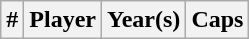<table class="wikitable sortable">
<tr>
<th width=>#</th>
<th width=>Player</th>
<th width=>Year(s)</th>
<th width=>Caps<br></th>
</tr>
</table>
